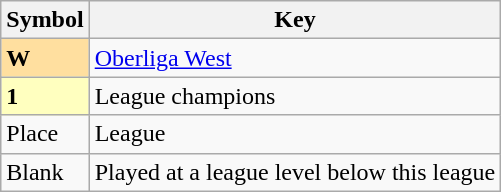<table class="wikitable" align="center">
<tr>
<th>Symbol</th>
<th>Key</th>
</tr>
<tr>
<td style="background:#ffdf9f;"><strong>W</strong></td>
<td><a href='#'>Oberliga West</a></td>
</tr>
<tr>
<td style="background:#ffffbf"><strong>1</strong></td>
<td>League champions</td>
</tr>
<tr>
<td>Place</td>
<td>League</td>
</tr>
<tr>
<td>Blank</td>
<td>Played at a league level below this league</td>
</tr>
</table>
